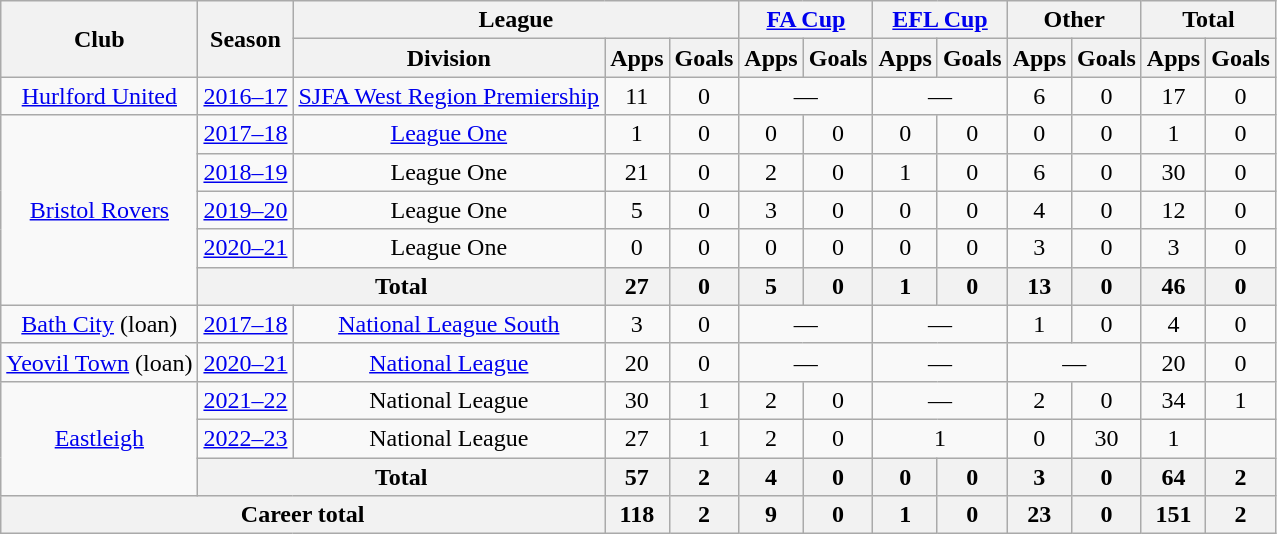<table class=wikitable style="text-align: center">
<tr>
<th rowspan=2>Club</th>
<th rowspan=2>Season</th>
<th colspan=3>League</th>
<th colspan=2><a href='#'>FA Cup</a></th>
<th colspan=2><a href='#'>EFL Cup</a></th>
<th colspan=2>Other</th>
<th colspan=2>Total</th>
</tr>
<tr>
<th>Division</th>
<th>Apps</th>
<th>Goals</th>
<th>Apps</th>
<th>Goals</th>
<th>Apps</th>
<th>Goals</th>
<th>Apps</th>
<th>Goals</th>
<th>Apps</th>
<th>Goals</th>
</tr>
<tr>
<td><a href='#'>Hurlford United</a></td>
<td><a href='#'>2016–17</a></td>
<td><a href='#'>SJFA West Region Premiership</a></td>
<td>11</td>
<td>0</td>
<td colspan=2>—</td>
<td colspan=2>—</td>
<td>6</td>
<td>0</td>
<td>17</td>
<td>0</td>
</tr>
<tr>
<td rowspan=5><a href='#'>Bristol Rovers</a></td>
<td><a href='#'>2017–18</a></td>
<td><a href='#'>League One</a></td>
<td>1</td>
<td>0</td>
<td>0</td>
<td>0</td>
<td>0</td>
<td>0</td>
<td>0</td>
<td>0</td>
<td>1</td>
<td>0</td>
</tr>
<tr>
<td><a href='#'>2018–19</a></td>
<td>League One</td>
<td>21</td>
<td>0</td>
<td>2</td>
<td>0</td>
<td>1</td>
<td>0</td>
<td>6</td>
<td>0</td>
<td>30</td>
<td>0</td>
</tr>
<tr>
<td><a href='#'>2019–20</a></td>
<td>League One</td>
<td>5</td>
<td>0</td>
<td>3</td>
<td>0</td>
<td>0</td>
<td>0</td>
<td>4</td>
<td>0</td>
<td>12</td>
<td>0</td>
</tr>
<tr>
<td><a href='#'>2020–21</a></td>
<td>League One</td>
<td>0</td>
<td>0</td>
<td>0</td>
<td>0</td>
<td>0</td>
<td>0</td>
<td>3</td>
<td>0</td>
<td>3</td>
<td>0</td>
</tr>
<tr>
<th colspan=2>Total</th>
<th>27</th>
<th>0</th>
<th>5</th>
<th>0</th>
<th>1</th>
<th>0</th>
<th>13</th>
<th>0</th>
<th>46</th>
<th>0</th>
</tr>
<tr>
<td><a href='#'>Bath City</a> (loan)</td>
<td><a href='#'>2017–18</a></td>
<td><a href='#'>National League South</a></td>
<td>3</td>
<td>0</td>
<td colspan=2>—</td>
<td colspan=2>—</td>
<td>1</td>
<td>0</td>
<td>4</td>
<td>0</td>
</tr>
<tr>
<td><a href='#'>Yeovil Town</a> (loan)</td>
<td><a href='#'>2020–21</a></td>
<td><a href='#'>National League</a></td>
<td>20</td>
<td>0</td>
<td colspan=2>—</td>
<td colspan=2>—</td>
<td colspan=2>—</td>
<td>20</td>
<td>0</td>
</tr>
<tr>
<td rowspan="3"><a href='#'>Eastleigh</a></td>
<td><a href='#'>2021–22</a></td>
<td>National League</td>
<td>30</td>
<td>1</td>
<td>2</td>
<td>0</td>
<td colspan=2>—</td>
<td>2</td>
<td>0</td>
<td>34</td>
<td>1</td>
</tr>
<tr>
<td><a href='#'>2022–23</a></td>
<td>National League</td>
<td>27</td>
<td>1</td>
<td>2</td>
<td>0</td>
<td colspan="2">1</td>
<td>0</td>
<td>30</td>
<td>1</td>
</tr>
<tr>
<th colspan="2">Total</th>
<th>57</th>
<th>2</th>
<th>4</th>
<th>0</th>
<th>0</th>
<th>0</th>
<th>3</th>
<th>0</th>
<th>64</th>
<th>2</th>
</tr>
<tr>
<th colspan=3>Career total</th>
<th>118</th>
<th>2</th>
<th>9</th>
<th>0</th>
<th>1</th>
<th>0</th>
<th>23</th>
<th>0</th>
<th>151</th>
<th>2</th>
</tr>
</table>
